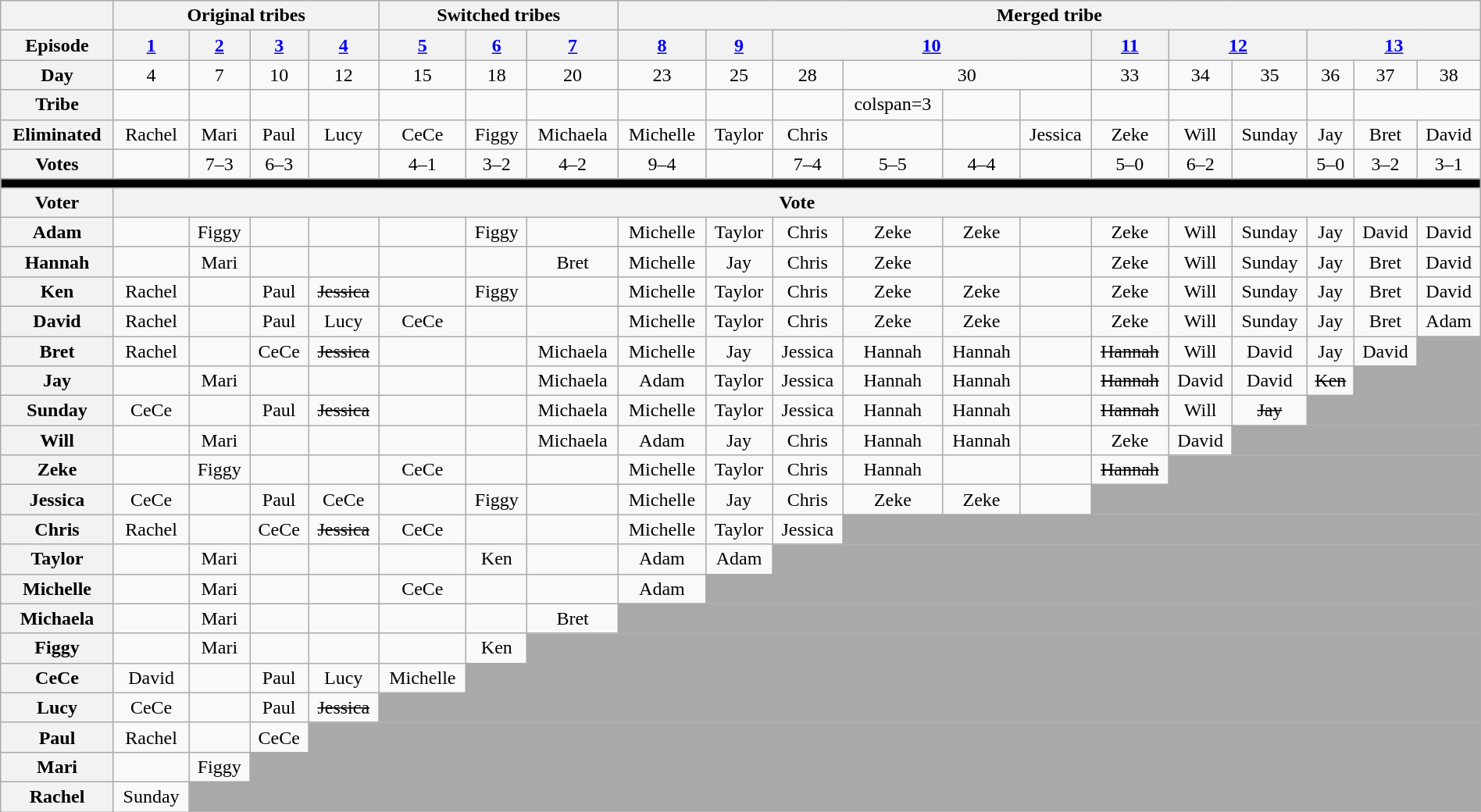<table class="wikitable" style="text-align:center; width:100%">
<tr>
<th></th>
<th colspan="4">Original tribes</th>
<th colspan="3">Switched tribes</th>
<th colspan="12">Merged tribe</th>
</tr>
<tr>
<th>Episode</th>
<th><a href='#'>1</a></th>
<th><a href='#'>2</a></th>
<th><a href='#'>3</a></th>
<th><a href='#'>4</a></th>
<th><a href='#'>5</a></th>
<th><a href='#'>6</a></th>
<th><a href='#'>7</a></th>
<th><a href='#'>8</a></th>
<th><a href='#'>9</a></th>
<th colspan="4"><a href='#'>10</a></th>
<th><a href='#'>11</a></th>
<th colspan="2"><a href='#'>12</a></th>
<th colspan="3"><a href='#'>13</a></th>
</tr>
<tr>
<th>Day</th>
<td>4</td>
<td>7</td>
<td>10</td>
<td>12</td>
<td>15</td>
<td>18</td>
<td>20</td>
<td>23</td>
<td>25</td>
<td>28</td>
<td colspan="3">30</td>
<td>33</td>
<td>34</td>
<td>35</td>
<td>36</td>
<td>37</td>
<td>38</td>
</tr>
<tr>
<th>Tribe</th>
<td></td>
<td></td>
<td></td>
<td></td>
<td></td>
<td></td>
<td></td>
<td></td>
<td></td>
<td></td>
<td>colspan=3 </td>
<td></td>
<td></td>
<td></td>
<td></td>
<td></td>
<td></td>
</tr>
<tr>
<th>Eliminated</th>
<td>Rachel</td>
<td>Mari</td>
<td>Paul</td>
<td>Lucy</td>
<td>CeCe</td>
<td>Figgy</td>
<td>Michaela</td>
<td>Michelle</td>
<td>Taylor</td>
<td>Chris</td>
<td></td>
<td></td>
<td>Jessica</td>
<td>Zeke</td>
<td>Will</td>
<td>Sunday</td>
<td>Jay</td>
<td>Bret</td>
<td>David</td>
</tr>
<tr>
<th>Votes</th>
<td></td>
<td>7–3</td>
<td>6–3</td>
<td></td>
<td>4–1</td>
<td>3–2</td>
<td>4–2</td>
<td>9–4</td>
<td></td>
<td>7–4</td>
<td>5–5</td>
<td>4–4</td>
<td></td>
<td>5–0</td>
<td>6–2</td>
<td></td>
<td>5–0</td>
<td>3–2</td>
<td>3–1</td>
</tr>
<tr>
<th colspan="22" style="background:black;"></th>
</tr>
<tr>
<th>Voter</th>
<th colspan="19">Vote</th>
</tr>
<tr>
<th>Adam</th>
<td></td>
<td>Figgy</td>
<td></td>
<td></td>
<td></td>
<td>Figgy</td>
<td></td>
<td>Michelle</td>
<td>Taylor</td>
<td>Chris</td>
<td>Zeke</td>
<td>Zeke</td>
<td></td>
<td>Zeke</td>
<td>Will</td>
<td>Sunday</td>
<td>Jay</td>
<td>David</td>
<td>David</td>
</tr>
<tr>
<th>Hannah</th>
<td></td>
<td>Mari</td>
<td></td>
<td></td>
<td></td>
<td></td>
<td>Bret</td>
<td>Michelle</td>
<td>Jay</td>
<td>Chris</td>
<td>Zeke</td>
<td></td>
<td></td>
<td>Zeke</td>
<td>Will</td>
<td>Sunday</td>
<td>Jay</td>
<td>Bret</td>
<td>David</td>
</tr>
<tr>
<th>Ken</th>
<td>Rachel</td>
<td></td>
<td>Paul</td>
<td><s>Jessica</s></td>
<td></td>
<td>Figgy</td>
<td></td>
<td>Michelle</td>
<td>Taylor</td>
<td>Chris</td>
<td>Zeke</td>
<td>Zeke</td>
<td></td>
<td>Zeke</td>
<td>Will</td>
<td>Sunday</td>
<td>Jay</td>
<td>Bret</td>
<td>David</td>
</tr>
<tr>
<th>David</th>
<td>Rachel</td>
<td></td>
<td>Paul</td>
<td>Lucy</td>
<td>CeCe</td>
<td></td>
<td></td>
<td>Michelle</td>
<td>Taylor</td>
<td>Chris</td>
<td>Zeke</td>
<td>Zeke</td>
<td></td>
<td>Zeke</td>
<td>Will</td>
<td>Sunday</td>
<td>Jay</td>
<td>Bret</td>
<td>Adam</td>
</tr>
<tr>
<th>Bret</th>
<td>Rachel</td>
<td></td>
<td>CeCe</td>
<td><s>Jessica</s></td>
<td></td>
<td></td>
<td>Michaela</td>
<td>Michelle</td>
<td>Jay</td>
<td>Jessica</td>
<td>Hannah</td>
<td>Hannah</td>
<td></td>
<td><s>Hannah</s></td>
<td>Will</td>
<td>David</td>
<td>Jay</td>
<td>David</td>
<td colspan="1" style="background:darkgrey"></td>
</tr>
<tr>
<th>Jay</th>
<td></td>
<td>Mari</td>
<td></td>
<td></td>
<td></td>
<td></td>
<td>Michaela</td>
<td>Adam</td>
<td>Taylor</td>
<td>Jessica</td>
<td>Hannah</td>
<td>Hannah</td>
<td></td>
<td><s>Hannah</s></td>
<td>David</td>
<td>David</td>
<td><s>Ken</s></td>
<td colspan="2" style="background:darkgrey"></td>
</tr>
<tr>
<th>Sunday</th>
<td>CeCe</td>
<td></td>
<td>Paul</td>
<td><s>Jessica</s></td>
<td></td>
<td></td>
<td>Michaela</td>
<td>Michelle</td>
<td>Taylor</td>
<td>Jessica</td>
<td>Hannah</td>
<td>Hannah</td>
<td></td>
<td><s>Hannah</s></td>
<td>Will</td>
<td><s>Jay</s></td>
<td colspan="3" style="background:darkgrey"></td>
</tr>
<tr>
<th>Will</th>
<td></td>
<td>Mari</td>
<td></td>
<td></td>
<td></td>
<td></td>
<td>Michaela</td>
<td>Adam</td>
<td>Jay</td>
<td>Chris</td>
<td>Hannah</td>
<td>Hannah</td>
<td></td>
<td>Zeke</td>
<td>David</td>
<td colspan="4" style="background:darkgrey"></td>
</tr>
<tr>
<th>Zeke</th>
<td></td>
<td>Figgy</td>
<td></td>
<td></td>
<td>CeCe</td>
<td></td>
<td></td>
<td>Michelle</td>
<td>Taylor</td>
<td>Chris</td>
<td>Hannah</td>
<td></td>
<td></td>
<td><s>Hannah</s></td>
<td colspan="5" style="background:darkgrey"></td>
</tr>
<tr>
<th>Jessica</th>
<td>CeCe</td>
<td></td>
<td>Paul</td>
<td>CeCe</td>
<td></td>
<td>Figgy</td>
<td></td>
<td>Michelle</td>
<td>Jay</td>
<td>Chris</td>
<td>Zeke</td>
<td>Zeke</td>
<td></td>
<td colspan="6" style="background:darkgrey"></td>
</tr>
<tr>
<th>Chris</th>
<td>Rachel</td>
<td></td>
<td>CeCe</td>
<td><s>Jessica</s></td>
<td>CeCe</td>
<td></td>
<td></td>
<td>Michelle</td>
<td>Taylor</td>
<td>Jessica</td>
<td colspan="9" style="background:darkgrey"></td>
</tr>
<tr>
<th>Taylor</th>
<td></td>
<td>Mari</td>
<td></td>
<td></td>
<td></td>
<td>Ken</td>
<td></td>
<td>Adam</td>
<td>Adam</td>
<td colspan="10" style="background:darkgrey"></td>
</tr>
<tr>
<th>Michelle</th>
<td></td>
<td>Mari</td>
<td></td>
<td></td>
<td>CeCe</td>
<td></td>
<td></td>
<td>Adam</td>
<td colspan="11" style="background:darkgrey"></td>
</tr>
<tr>
<th>Michaela</th>
<td></td>
<td>Mari</td>
<td></td>
<td></td>
<td></td>
<td></td>
<td>Bret</td>
<td colspan="12" style="background:darkgrey"></td>
</tr>
<tr>
<th>Figgy</th>
<td></td>
<td>Mari</td>
<td></td>
<td></td>
<td></td>
<td>Ken</td>
<td colspan="13" style="background:darkgrey;"></td>
</tr>
<tr>
<th>CeCe</th>
<td>David</td>
<td></td>
<td>Paul</td>
<td>Lucy</td>
<td>Michelle</td>
<td colspan="14" style="background:darkgrey;"></td>
</tr>
<tr>
<th>Lucy</th>
<td>CeCe</td>
<td></td>
<td>Paul</td>
<td><s>Jessica</s></td>
<td colspan="15" style="background:darkgrey;"></td>
</tr>
<tr>
<th>Paul</th>
<td>Rachel</td>
<td></td>
<td>CeCe</td>
<td colspan="16" style="background:darkgrey;"></td>
</tr>
<tr>
<th>Mari</th>
<td></td>
<td>Figgy</td>
<td colspan="17" style="background:darkgrey;"></td>
</tr>
<tr>
<th>Rachel</th>
<td>Sunday</td>
<td colspan="18" style="background:darkgrey;"></td>
</tr>
</table>
